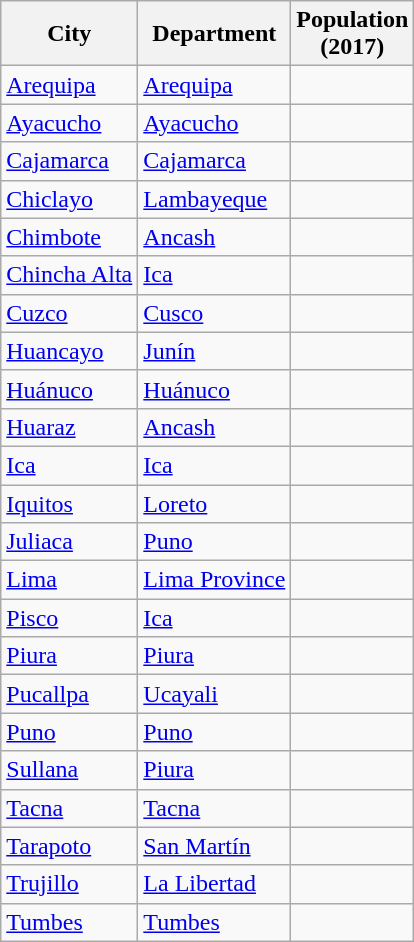<table class="wikitable sortable sticky-header col3right">
<tr>
<th>City</th>
<th>Department</th>
<th>Population<br>(2017)</th>
</tr>
<tr>
<td><a href='#'>Arequipa</a></td>
<td><a href='#'>Arequipa</a></td>
<td></td>
</tr>
<tr>
<td><a href='#'>Ayacucho</a></td>
<td><a href='#'>Ayacucho</a></td>
<td></td>
</tr>
<tr>
<td><a href='#'>Cajamarca</a></td>
<td><a href='#'>Cajamarca</a></td>
<td></td>
</tr>
<tr>
<td><a href='#'>Chiclayo</a></td>
<td><a href='#'>Lambayeque</a></td>
<td></td>
</tr>
<tr>
<td><a href='#'>Chimbote</a></td>
<td><a href='#'>Ancash</a></td>
<td></td>
</tr>
<tr>
<td><a href='#'>Chincha Alta</a></td>
<td><a href='#'>Ica</a></td>
<td></td>
</tr>
<tr>
<td><a href='#'>Cuzco</a></td>
<td><a href='#'>Cusco</a></td>
<td></td>
</tr>
<tr>
<td><a href='#'>Huancayo</a></td>
<td><a href='#'>Junín</a></td>
<td></td>
</tr>
<tr>
<td><a href='#'>Huánuco</a></td>
<td><a href='#'>Huánuco</a></td>
<td></td>
</tr>
<tr>
<td><a href='#'>Huaraz</a></td>
<td><a href='#'>Ancash</a></td>
<td></td>
</tr>
<tr>
<td><a href='#'>Ica</a></td>
<td><a href='#'>Ica</a></td>
<td></td>
</tr>
<tr>
<td><a href='#'>Iquitos</a></td>
<td><a href='#'>Loreto</a></td>
<td></td>
</tr>
<tr>
<td><a href='#'>Juliaca</a></td>
<td><a href='#'>Puno</a></td>
<td></td>
</tr>
<tr>
<td><a href='#'>Lima</a></td>
<td><a href='#'>Lima Province</a></td>
<td></td>
</tr>
<tr>
<td><a href='#'>Pisco</a></td>
<td><a href='#'>Ica</a></td>
<td></td>
</tr>
<tr>
<td><a href='#'>Piura</a></td>
<td><a href='#'>Piura</a></td>
<td></td>
</tr>
<tr>
<td><a href='#'>Pucallpa</a></td>
<td><a href='#'>Ucayali</a></td>
<td></td>
</tr>
<tr>
<td><a href='#'>Puno</a></td>
<td><a href='#'>Puno</a></td>
<td></td>
</tr>
<tr>
<td><a href='#'>Sullana</a></td>
<td><a href='#'>Piura</a></td>
<td></td>
</tr>
<tr>
<td><a href='#'>Tacna</a></td>
<td><a href='#'>Tacna</a></td>
<td></td>
</tr>
<tr>
<td><a href='#'>Tarapoto</a></td>
<td><a href='#'>San Martín</a></td>
<td></td>
</tr>
<tr>
<td><a href='#'>Trujillo</a></td>
<td><a href='#'>La Libertad</a></td>
<td></td>
</tr>
<tr>
<td><a href='#'>Tumbes</a></td>
<td><a href='#'>Tumbes</a></td>
<td></td>
</tr>
</table>
